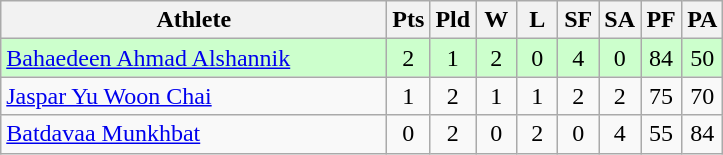<table class=wikitable style="text-align:center">
<tr>
<th width="250">Athlete</th>
<th width="20">Pts</th>
<th width="20">Pld</th>
<th width="20">W</th>
<th width="20">L</th>
<th width="20">SF</th>
<th width="20">SA</th>
<th width="20">PF</th>
<th width="20">PA</th>
</tr>
<tr bgcolor="#ccffcc">
<td style="text-align:left"> <a href='#'>Bahaedeen Ahmad Alshannik</a></td>
<td>2</td>
<td>1</td>
<td>2</td>
<td>0</td>
<td>4</td>
<td>0</td>
<td>84</td>
<td>50</td>
</tr>
<tr>
<td style="text-align:left"> <a href='#'>Jaspar Yu Woon Chai</a></td>
<td>1</td>
<td>2</td>
<td>1</td>
<td>1</td>
<td>2</td>
<td>2</td>
<td>75</td>
<td>70</td>
</tr>
<tr>
<td style="text-align:left"> <a href='#'>Batdavaa Munkhbat</a></td>
<td>0</td>
<td>2</td>
<td>0</td>
<td>2</td>
<td>0</td>
<td>4</td>
<td>55</td>
<td>84</td>
</tr>
</table>
